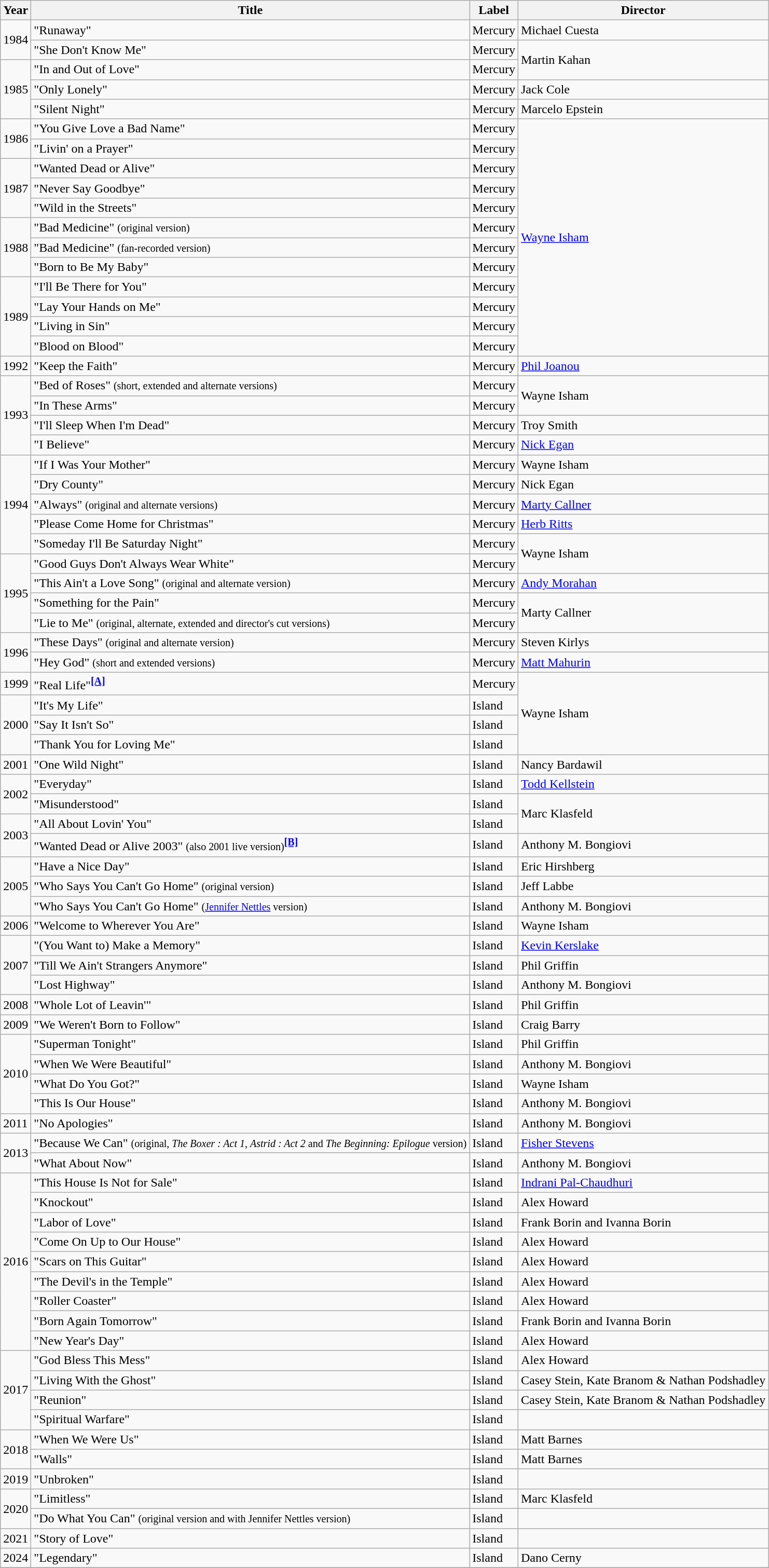<table class="wikitable" style="text-align:left;">
<tr>
<th>Year</th>
<th>Title</th>
<th>Label</th>
<th>Director</th>
</tr>
<tr>
<td rowspan="2">1984</td>
<td>"Runaway"</td>
<td>Mercury</td>
<td>Michael Cuesta</td>
</tr>
<tr>
<td>"She Don't Know Me"</td>
<td>Mercury</td>
<td rowspan="2">Martin Kahan</td>
</tr>
<tr>
<td rowspan="3">1985</td>
<td>"In and Out of Love"</td>
<td>Mercury</td>
</tr>
<tr>
<td>"Only Lonely"</td>
<td>Mercury</td>
<td>Jack Cole</td>
</tr>
<tr>
<td>"Silent Night"</td>
<td>Mercury</td>
<td>Marcelo Epstein</td>
</tr>
<tr>
<td rowspan="2">1986</td>
<td>"You Give Love a Bad Name"</td>
<td>Mercury</td>
<td rowspan="12"><a href='#'>Wayne Isham</a></td>
</tr>
<tr>
<td>"Livin' on a Prayer"</td>
<td>Mercury</td>
</tr>
<tr>
<td rowspan="3">1987</td>
<td>"Wanted Dead or Alive"</td>
<td>Mercury</td>
</tr>
<tr>
<td>"Never Say Goodbye"</td>
<td>Mercury</td>
</tr>
<tr>
<td>"Wild in the Streets"</td>
<td>Mercury</td>
</tr>
<tr>
<td rowspan="3">1988</td>
<td>"Bad Medicine" <small>(original version)</small></td>
<td>Mercury</td>
</tr>
<tr>
<td>"Bad Medicine" <small>(fan-recorded version)</small></td>
<td>Mercury</td>
</tr>
<tr>
<td>"Born to Be My Baby"</td>
<td>Mercury</td>
</tr>
<tr>
<td rowspan="4">1989</td>
<td>"I'll Be There for You"</td>
<td>Mercury</td>
</tr>
<tr>
<td>"Lay Your Hands on Me"</td>
<td>Mercury</td>
</tr>
<tr>
<td>"Living in Sin"</td>
<td>Mercury</td>
</tr>
<tr>
<td>"Blood on Blood"</td>
<td>Mercury</td>
</tr>
<tr>
<td>1992</td>
<td>"Keep the Faith"</td>
<td>Mercury</td>
<td><a href='#'>Phil Joanou</a></td>
</tr>
<tr>
<td rowspan="4">1993</td>
<td>"Bed of Roses" <small>(short, extended and alternate versions)</small></td>
<td>Mercury</td>
<td rowspan="2">Wayne Isham</td>
</tr>
<tr>
<td>"In These Arms"</td>
<td>Mercury</td>
</tr>
<tr>
<td>"I'll Sleep When I'm Dead"</td>
<td>Mercury</td>
<td>Troy Smith</td>
</tr>
<tr>
<td>"I Believe"</td>
<td>Mercury</td>
<td><a href='#'>Nick Egan</a></td>
</tr>
<tr>
<td rowspan="5">1994</td>
<td>"If I Was Your Mother"</td>
<td>Mercury</td>
<td>Wayne Isham</td>
</tr>
<tr>
<td>"Dry County"</td>
<td>Mercury</td>
<td>Nick Egan</td>
</tr>
<tr>
<td>"Always" <small>(original and alternate versions)</small></td>
<td>Mercury</td>
<td><a href='#'>Marty Callner</a></td>
</tr>
<tr>
<td>"Please Come Home for Christmas"</td>
<td>Mercury</td>
<td><a href='#'>Herb Ritts</a></td>
</tr>
<tr>
<td>"Someday I'll Be Saturday Night"</td>
<td>Mercury</td>
<td rowspan="2">Wayne Isham</td>
</tr>
<tr>
<td rowspan="4">1995</td>
<td>"Good Guys Don't Always Wear White"</td>
<td>Mercury</td>
</tr>
<tr>
<td>"This Ain't a Love Song" <small>(original and alternate version)</small></td>
<td>Mercury</td>
<td><a href='#'>Andy Morahan</a></td>
</tr>
<tr>
<td>"Something for the Pain"</td>
<td>Mercury</td>
<td rowspan="2">Marty Callner</td>
</tr>
<tr>
<td>"Lie to Me" <small>(original, alternate, extended and director's cut versions)</small></td>
<td>Mercury</td>
</tr>
<tr>
<td rowspan="2">1996</td>
<td>"These Days" <small>(original and alternate version)</small></td>
<td>Mercury</td>
<td>Steven Kirlys</td>
</tr>
<tr>
<td>"Hey God" <small>(short and extended versions)</small></td>
<td>Mercury</td>
<td><a href='#'>Matt Mahurin</a></td>
</tr>
<tr>
<td>1999</td>
<td>"Real Life"<sup><span></span><a href='#'><strong>[A]</strong></a></sup></td>
<td>Mercury</td>
<td rowspan="4">Wayne Isham</td>
</tr>
<tr>
<td rowspan="3">2000</td>
<td>"It's My Life"</td>
<td>Island</td>
</tr>
<tr>
<td>"Say It Isn't So"</td>
<td>Island</td>
</tr>
<tr>
<td>"Thank You for Loving Me"</td>
<td>Island</td>
</tr>
<tr>
<td>2001</td>
<td>"One Wild Night"</td>
<td>Island</td>
<td>Nancy Bardawil</td>
</tr>
<tr>
<td rowspan="2">2002</td>
<td>"Everyday"</td>
<td>Island</td>
<td><a href='#'>Todd Kellstein</a></td>
</tr>
<tr>
<td>"Misunderstood"</td>
<td>Island</td>
<td rowspan="2">Marc Klasfeld</td>
</tr>
<tr>
<td rowspan="2">2003</td>
<td>"All About Lovin' You"</td>
<td>Island</td>
</tr>
<tr>
<td>"Wanted Dead or Alive 2003" <small>(also 2001 live version)</small><sup><span></span><a href='#'><strong>[B]</strong></a></sup></td>
<td>Island</td>
<td>Anthony M. Bongiovi</td>
</tr>
<tr>
<td rowspan="3">2005</td>
<td>"Have a Nice Day"</td>
<td>Island</td>
<td>Eric Hirshberg</td>
</tr>
<tr>
<td>"Who Says You Can't Go Home" <small>(original version)</small></td>
<td>Island</td>
<td>Jeff Labbe</td>
</tr>
<tr>
<td>"Who Says You Can't Go Home" <small>(<a href='#'>Jennifer Nettles</a> version)</small></td>
<td>Island</td>
<td>Anthony M. Bongiovi</td>
</tr>
<tr>
<td>2006</td>
<td>"Welcome to Wherever You Are"</td>
<td>Island</td>
<td>Wayne Isham</td>
</tr>
<tr>
<td rowspan="3">2007</td>
<td>"(You Want to) Make a Memory"</td>
<td>Island</td>
<td><a href='#'>Kevin Kerslake</a></td>
</tr>
<tr>
<td>"Till We Ain't Strangers Anymore"</td>
<td>Island</td>
<td>Phil Griffin</td>
</tr>
<tr>
<td>"Lost Highway"</td>
<td>Island</td>
<td>Anthony M. Bongiovi</td>
</tr>
<tr>
<td>2008</td>
<td>"Whole Lot of Leavin'"</td>
<td>Island</td>
<td>Phil Griffin</td>
</tr>
<tr>
<td>2009</td>
<td>"We Weren't Born to Follow"</td>
<td>Island</td>
<td>Craig Barry</td>
</tr>
<tr>
<td rowspan="4">2010</td>
<td>"Superman Tonight"</td>
<td>Island</td>
<td>Phil Griffin</td>
</tr>
<tr>
<td>"When We Were Beautiful"</td>
<td>Island</td>
<td>Anthony M. Bongiovi</td>
</tr>
<tr>
<td>"What Do You Got?"</td>
<td>Island</td>
<td>Wayne Isham</td>
</tr>
<tr>
<td>"This Is Our House"</td>
<td>Island</td>
<td>Anthony M. Bongiovi</td>
</tr>
<tr>
<td>2011</td>
<td>"No Apologies"</td>
<td>Island</td>
<td>Anthony M. Bongiovi</td>
</tr>
<tr>
<td rowspan="2">2013</td>
<td>"Because We Can" <small>(original, <em>The Boxer : Act 1</em>, <em>Astrid : Act 2</em> and <em>The Beginning: Epilogue</em> version)</small></td>
<td>Island</td>
<td><a href='#'>Fisher Stevens</a></td>
</tr>
<tr>
<td>"What About Now"</td>
<td>Island</td>
<td>Anthony M. Bongiovi</td>
</tr>
<tr>
<td rowspan="9">2016</td>
<td>"This House Is Not for Sale"</td>
<td>Island</td>
<td><a href='#'>Indrani Pal-Chaudhuri</a></td>
</tr>
<tr>
<td>"Knockout"</td>
<td>Island</td>
<td>Alex Howard</td>
</tr>
<tr>
<td>"Labor of Love"</td>
<td>Island</td>
<td>Frank Borin and Ivanna Borin</td>
</tr>
<tr>
<td>"Come On Up to Our House"</td>
<td>Island</td>
<td>Alex Howard</td>
</tr>
<tr>
<td>"Scars on This Guitar"</td>
<td>Island</td>
<td>Alex Howard</td>
</tr>
<tr>
<td>"The Devil's in the Temple"</td>
<td>Island</td>
<td>Alex Howard</td>
</tr>
<tr>
<td>"Roller Coaster"</td>
<td>Island</td>
<td>Alex Howard</td>
</tr>
<tr>
<td>"Born Again Tomorrow"</td>
<td>Island</td>
<td>Frank Borin and Ivanna Borin</td>
</tr>
<tr>
<td>"New Year's Day"</td>
<td>Island</td>
<td>Alex Howard</td>
</tr>
<tr>
<td rowspan= "4">2017</td>
<td>"God Bless This Mess"</td>
<td>Island</td>
<td>Alex Howard</td>
</tr>
<tr>
<td>"Living With the Ghost"</td>
<td>Island</td>
<td>Casey Stein, Kate Branom & Nathan Podshadley</td>
</tr>
<tr>
<td>"Reunion"</td>
<td>Island</td>
<td>Casey Stein, Kate Branom & Nathan Podshadley</td>
</tr>
<tr>
<td>"Spiritual Warfare"</td>
<td>Island</td>
<td></td>
</tr>
<tr>
<td rowspan= "2">2018</td>
<td>"When We Were Us"</td>
<td>Island</td>
<td>Matt Barnes</td>
</tr>
<tr>
<td>"Walls"</td>
<td>Island</td>
<td>Matt Barnes</td>
</tr>
<tr>
<td rowspan= "1">2019</td>
<td>"Unbroken"</td>
<td>Island</td>
<td></td>
</tr>
<tr>
<td rowspan= "2">2020</td>
<td>"Limitless"</td>
<td>Island</td>
<td>Marc Klasfeld</td>
</tr>
<tr>
<td>"Do What You Can" <small>(original version and with Jennifer Nettles version)</small></td>
<td>Island</td>
<td></td>
</tr>
<tr>
<td>2021</td>
<td>"Story of Love"</td>
<td>Island</td>
<td></td>
</tr>
<tr>
<td>2024</td>
<td>"Legendary"</td>
<td>Island</td>
<td>Dano Cerny</td>
</tr>
<tr>
</tr>
</table>
